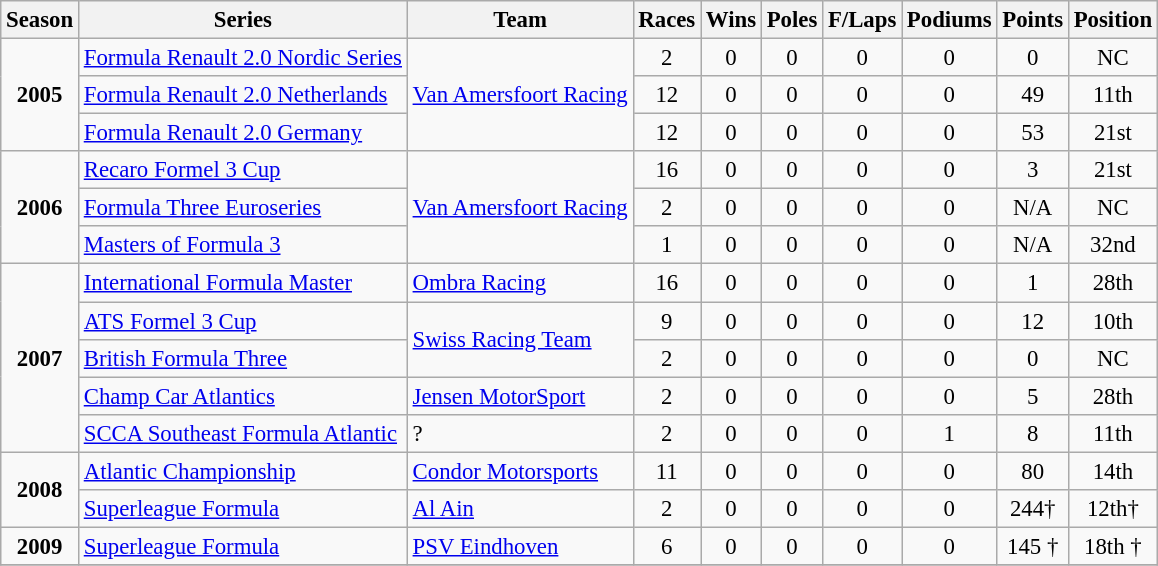<table class="wikitable" style="font-size: 95%;">
<tr>
<th>Season</th>
<th>Series</th>
<th>Team</th>
<th>Races</th>
<th>Wins</th>
<th>Poles</th>
<th>F/Laps</th>
<th>Podiums</th>
<th>Points</th>
<th>Position</th>
</tr>
<tr>
<td rowspan=3 align="center"><strong>2005</strong></td>
<td><a href='#'>Formula Renault 2.0 Nordic Series</a></td>
<td rowspan=3><a href='#'>Van Amersfoort Racing</a></td>
<td align="center">2</td>
<td align="center">0</td>
<td align="center">0</td>
<td align="center">0</td>
<td align="center">0</td>
<td align="center">0</td>
<td align="center">NC</td>
</tr>
<tr>
<td><a href='#'>Formula Renault 2.0 Netherlands</a></td>
<td align="center">12</td>
<td align="center">0</td>
<td align="center">0</td>
<td align="center">0</td>
<td align="center">0</td>
<td align="center">49</td>
<td align="center">11th</td>
</tr>
<tr>
<td><a href='#'>Formula Renault 2.0 Germany</a></td>
<td align="center">12</td>
<td align="center">0</td>
<td align="center">0</td>
<td align="center">0</td>
<td align="center">0</td>
<td align="center">53</td>
<td align="center">21st</td>
</tr>
<tr>
<td rowspan=3 align="center"><strong>2006</strong></td>
<td><a href='#'>Recaro Formel 3 Cup</a></td>
<td rowspan=3><a href='#'>Van Amersfoort Racing</a></td>
<td align="center">16</td>
<td align="center">0</td>
<td align="center">0</td>
<td align="center">0</td>
<td align="center">0</td>
<td align="center">3</td>
<td align="center">21st</td>
</tr>
<tr>
<td><a href='#'>Formula Three Euroseries</a></td>
<td align="center">2</td>
<td align="center">0</td>
<td align="center">0</td>
<td align="center">0</td>
<td align="center">0</td>
<td align="center">N/A</td>
<td align="center">NC</td>
</tr>
<tr>
<td><a href='#'>Masters of Formula 3</a></td>
<td align="center">1</td>
<td align="center">0</td>
<td align="center">0</td>
<td align="center">0</td>
<td align="center">0</td>
<td align="center">N/A</td>
<td align="center">32nd</td>
</tr>
<tr>
<td align="center" rowspan=5><strong>2007</strong></td>
<td><a href='#'>International Formula Master</a></td>
<td><a href='#'>Ombra Racing</a></td>
<td align="center">16</td>
<td align="center">0</td>
<td align="center">0</td>
<td align="center">0</td>
<td align="center">0</td>
<td align="center">1</td>
<td align="center">28th</td>
</tr>
<tr>
<td><a href='#'>ATS Formel 3 Cup</a></td>
<td rowspan=2><a href='#'>Swiss Racing Team</a></td>
<td align="center">9</td>
<td align="center">0</td>
<td align="center">0</td>
<td align="center">0</td>
<td align="center">0</td>
<td align="center">12</td>
<td align="center">10th</td>
</tr>
<tr>
<td><a href='#'>British Formula Three</a></td>
<td align="center">2</td>
<td align="center">0</td>
<td align="center">0</td>
<td align="center">0</td>
<td align="center">0</td>
<td align="center">0</td>
<td align="center">NC</td>
</tr>
<tr>
<td><a href='#'>Champ Car Atlantics</a></td>
<td><a href='#'>Jensen MotorSport</a></td>
<td align="center">2</td>
<td align="center">0</td>
<td align="center">0</td>
<td align="center">0</td>
<td align="center">0</td>
<td align="center">5</td>
<td align="center">28th</td>
</tr>
<tr>
<td><a href='#'>SCCA Southeast Formula Atlantic</a></td>
<td>?</td>
<td align="center">2</td>
<td align="center">0</td>
<td align="center">0</td>
<td align="center">0</td>
<td align="center">1</td>
<td align="center">8</td>
<td align="center">11th</td>
</tr>
<tr>
<td align="center" rowspan=2><strong>2008</strong></td>
<td><a href='#'>Atlantic Championship</a></td>
<td><a href='#'>Condor Motorsports</a></td>
<td align="center">11</td>
<td align="center">0</td>
<td align="center">0</td>
<td align="center">0</td>
<td align="center">0</td>
<td align="center">80</td>
<td align="center">14th</td>
</tr>
<tr>
<td><a href='#'>Superleague Formula</a></td>
<td><a href='#'>Al Ain</a></td>
<td align="center">2</td>
<td align="center">0</td>
<td align="center">0</td>
<td align="center">0</td>
<td align="center">0</td>
<td align="center">244†</td>
<td align="center">12th†</td>
</tr>
<tr>
<td align="center"><strong>2009</strong></td>
<td><a href='#'>Superleague Formula</a></td>
<td><a href='#'>PSV Eindhoven</a></td>
<td align="center">6</td>
<td align="center">0</td>
<td align="center">0</td>
<td align="center">0</td>
<td align="center">0</td>
<td align="center">145 †</td>
<td align="center">18th †</td>
</tr>
<tr>
</tr>
</table>
